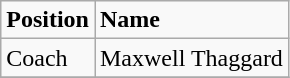<table class="wikitable">
<tr>
<td><strong>Position</strong></td>
<td><strong>Name</strong></td>
</tr>
<tr>
<td>Coach</td>
<td> Maxwell Thaggard</td>
</tr>
<tr>
</tr>
</table>
